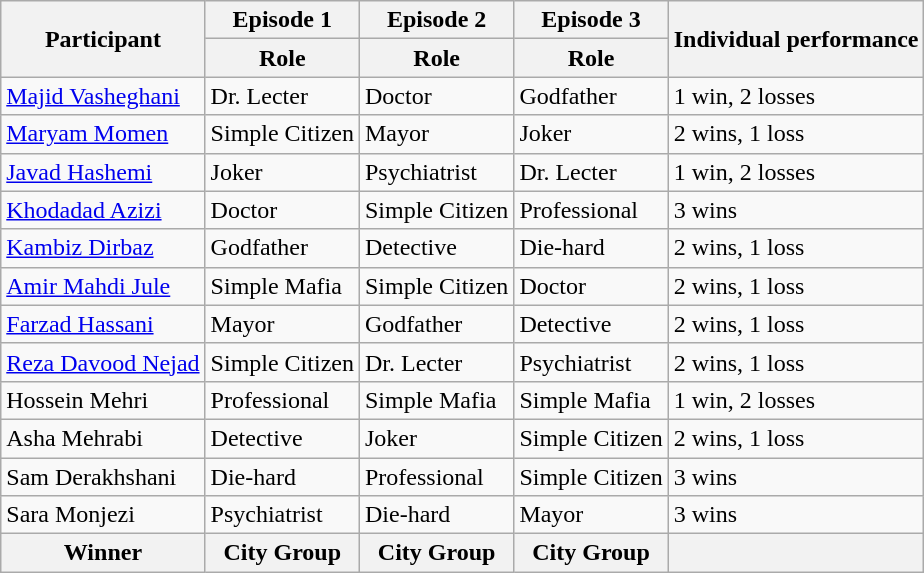<table class="wikitable">
<tr>
<th rowspan="2">Participant</th>
<th>Episode 1</th>
<th>Episode 2</th>
<th>Episode 3</th>
<th rowspan="2">Individual performance</th>
</tr>
<tr>
<th>Role</th>
<th>Role</th>
<th>Role</th>
</tr>
<tr>
<td><a href='#'>Majid Vasheghani</a></td>
<td>Dr. Lecter</td>
<td>Doctor</td>
<td>Godfather</td>
<td>1 win, 2 losses</td>
</tr>
<tr>
<td><a href='#'>Maryam Momen</a></td>
<td>Simple Citizen</td>
<td>Mayor</td>
<td>Joker</td>
<td>2 wins, 1 loss</td>
</tr>
<tr>
<td><a href='#'>Javad Hashemi</a></td>
<td>Joker</td>
<td>Psychiatrist</td>
<td>Dr. Lecter</td>
<td>1 win, 2 losses</td>
</tr>
<tr>
<td><a href='#'>Khodadad Azizi</a></td>
<td>Doctor</td>
<td>Simple Citizen</td>
<td>Professional</td>
<td>3 wins</td>
</tr>
<tr>
<td><a href='#'>Kambiz Dirbaz</a></td>
<td>Godfather</td>
<td>Detective</td>
<td>Die-hard</td>
<td>2 wins, 1 loss</td>
</tr>
<tr>
<td><a href='#'>Amir Mahdi Jule</a></td>
<td>Simple Mafia</td>
<td>Simple Citizen</td>
<td>Doctor</td>
<td>2 wins, 1 loss</td>
</tr>
<tr>
<td><a href='#'>Farzad Hassani</a></td>
<td>Mayor</td>
<td>Godfather</td>
<td>Detective</td>
<td>2 wins, 1 loss</td>
</tr>
<tr>
<td><a href='#'>Reza Davood Nejad</a></td>
<td>Simple Citizen</td>
<td>Dr. Lecter</td>
<td>Psychiatrist</td>
<td>2 wins, 1 loss</td>
</tr>
<tr>
<td>Hossein Mehri</td>
<td>Professional</td>
<td>Simple Mafia</td>
<td>Simple Mafia</td>
<td>1 win, 2 losses</td>
</tr>
<tr>
<td>Asha Mehrabi</td>
<td>Detective</td>
<td>Joker</td>
<td>Simple Citizen</td>
<td>2 wins, 1 loss</td>
</tr>
<tr>
<td>Sam Derakhshani</td>
<td>Die-hard</td>
<td>Professional</td>
<td>Simple Citizen</td>
<td>3 wins</td>
</tr>
<tr>
<td>Sara Monjezi</td>
<td>Psychiatrist</td>
<td>Die-hard</td>
<td>Mayor</td>
<td>3 wins</td>
</tr>
<tr>
<th>Winner</th>
<th>City Group</th>
<th>City Group</th>
<th>City Group</th>
<th></th>
</tr>
</table>
